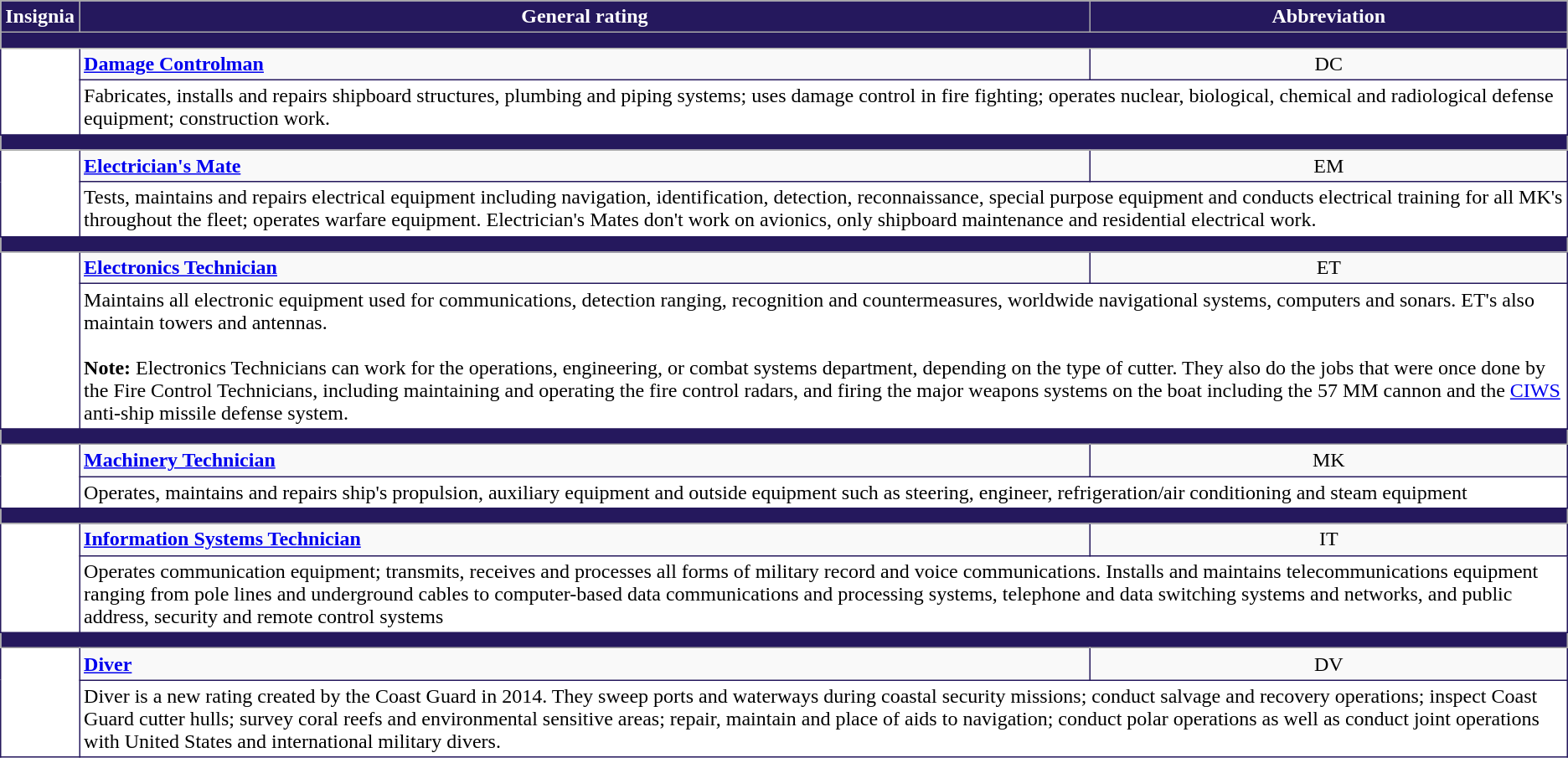<table class="wikitable" style="border: 1px solid #25185d; ">
<tr>
<th style="background-color: #25185d; color: white">Insignia</th>
<th style="background-color: #25185d; color: white">General rating</th>
<th style="background-color: #25185d; color: white">Abbreviation</th>
</tr>
<tr>
<td colspan="3" style="background:#25185d;" height=5px></td>
</tr>
<tr>
<td style="border: 1px solid #25185d; background-color: #FFFFFF" rowspan="2"></td>
<td style="border: 1px solid #25185d;"><strong><a href='#'>Damage Controlman</a></strong></td>
<td style="border: 1px solid #25185d; text-align: center">DC</td>
</tr>
<tr style="border: 1px solid #25185d; background-color: #FFFFFF" |>
<td style="border: 1px solid #25185d;" colspan="2" valign="top">Fabricates, installs and repairs shipboard structures, plumbing and piping systems; uses damage control in fire fighting; operates nuclear, biological, chemical and radiological defense equipment; construction work.</td>
</tr>
<tr>
<td colspan="3" style="background:#25185d;" height=5px></td>
</tr>
<tr>
<td style="border: 1px solid #25185d; background-color: #FFFFFF" rowspan="2"></td>
<td style="border: 1px solid #25185d;"><strong><a href='#'>Electrician's Mate</a></strong></td>
<td style="border: 1px solid #25185d; text-align: center">EM</td>
</tr>
<tr style="border: 1px solid #25185d; background-color: #FFFFFF" |>
<td style="border: 1px solid #25185d;" colspan="2" valign="top">Tests, maintains and repairs electrical equipment including navigation, identification, detection, reconnaissance, special purpose equipment and conducts electrical training for all MK's throughout the fleet; operates warfare equipment. Electrician's Mates don't work on avionics, only shipboard maintenance and residential electrical work.<br></td>
</tr>
<tr>
<td colspan="3" style="background:#25185d;" height=5px></td>
</tr>
<tr>
<td style="border: 1px solid #25185d; background-color: #FFFFFF" rowspan="2"></td>
<td style="border: 1px solid #25185d;"><strong><a href='#'>Electronics Technician</a></strong></td>
<td style="border: 1px solid #25185d; text-align: center">ET</td>
</tr>
<tr style="border: 1px solid #25185d; background-color: #FFFFFF" |>
<td style="border: 1px solid #25185d;" colspan="2" valign="top">Maintains all electronic equipment used for communications, detection ranging, recognition and countermeasures, worldwide navigational systems, computers and sonars. ET's also maintain towers and antennas.<br><br><strong>Note:</strong> Electronics Technicians can work for the operations, engineering, or combat systems department, depending on the type of cutter. They also do the jobs that were once done by the Fire Control Technicians, including maintaining and operating the fire control radars, and firing the major weapons systems on the boat including the 57 MM cannon and the <a href='#'>CIWS</a> anti-ship missile defense system.</td>
</tr>
<tr>
<td colspan="3" style="background:#25185d;" height=5px></td>
</tr>
<tr>
<td style="border: 1px solid #25185d; background-color: #FFFFFF" rowspan="2"></td>
<td style="border: 1px solid #25185d;"><strong><a href='#'>Machinery Technician</a></strong></td>
<td style="border: 1px solid #25185d; text-align: center">MK</td>
</tr>
<tr style="border: 1px solid #25185d; background-color: #FFFFFF" |>
<td style="border: 1px solid #25185d;" colspan="2" valign="top">Operates, maintains and repairs ship's propulsion, auxiliary equipment and outside equipment such as steering, engineer, refrigeration/air conditioning and steam equipment</td>
</tr>
<tr>
<td colspan="3" style="background:#25185d;" height=5px></td>
</tr>
<tr>
<td style="border: 1px solid #25185d; background-color: #FFFFFF" rowspan="2"></td>
<td style="border: 1px solid #25185d;"><strong><a href='#'>Information Systems Technician</a></strong></td>
<td style="border: 1px solid #25185d; text-align: center">IT</td>
</tr>
<tr style="border: 1px solid #25185d; background-color: #FFFFFF" |>
<td style="border: 1px solid #25185d;" colspan="2" valign="top">Operates communication equipment; transmits, receives and processes all forms of military record and voice communications. Installs and maintains telecommunications equipment ranging from pole lines and underground cables to computer-based data communications and processing systems, telephone and data switching systems and networks, and public address, security and remote control systems</td>
</tr>
<tr>
<td colspan="3" style="background:#25185d;" height=5px></td>
</tr>
<tr>
<td style="border: 1px solid #25185d; background-color: #FFFFFF" rowspan="2"></td>
<td style="border: 1px solid #25185d;"><strong><a href='#'>Diver</a></strong></td>
<td style="border: 1px solid #25185d; text-align: center">DV</td>
</tr>
<tr style="border: 1px solid #25185d; background-color: #FFFFFF" |>
<td style="border: 1px solid #25185d;" colspan="2" valign="top">Diver is a new rating created by the Coast Guard in 2014. They sweep ports and waterways during coastal security missions; conduct salvage and recovery operations; inspect Coast Guard cutter hulls; survey coral reefs and environmental sensitive areas; repair, maintain and place of aids to navigation; conduct polar operations as well as conduct joint operations with United States and international military divers.</td>
</tr>
</table>
